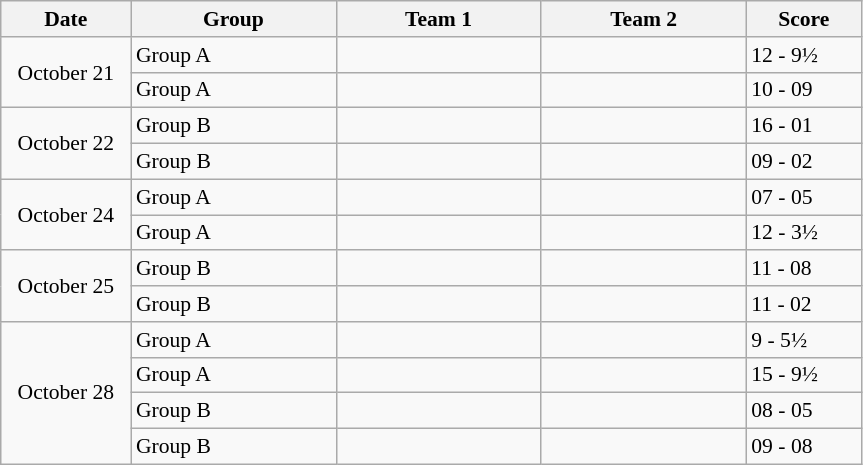<table class="wikitable" style="font-size: 90%;">
<tr>
<th width="80">Date</th>
<th width="130">Group</th>
<th width="130">Team 1</th>
<th width="130">Team 2</th>
<th width="70">Score</th>
</tr>
<tr>
<td align="center" rowspan="2">October 21</td>
<td>Group A</td>
<td><strong></strong></td>
<td></td>
<td>12 - 9½</td>
</tr>
<tr>
<td>Group A</td>
<td><strong></strong></td>
<td></td>
<td>10 - 09</td>
</tr>
<tr>
<td align="center" rowspan="2">October 22</td>
<td>Group B</td>
<td><strong></strong></td>
<td></td>
<td>16 - 01</td>
</tr>
<tr>
<td>Group B</td>
<td><strong></strong></td>
<td></td>
<td>09 - 02</td>
</tr>
<tr>
<td align="center" rowspan="2">October 24</td>
<td>Group A</td>
<td><strong></strong></td>
<td></td>
<td>07 - 05</td>
</tr>
<tr>
<td>Group A</td>
<td><strong></strong></td>
<td></td>
<td>12 - 3½</td>
</tr>
<tr>
<td align="center" rowspan="2">October 25</td>
<td>Group B</td>
<td><strong></strong></td>
<td></td>
<td>11 - 08</td>
</tr>
<tr>
<td>Group B</td>
<td><strong></strong></td>
<td></td>
<td>11 - 02</td>
</tr>
<tr>
<td align="center" rowspan="4">October 28</td>
<td>Group A</td>
<td><strong></strong></td>
<td></td>
<td>9 - 5½</td>
</tr>
<tr>
<td>Group A</td>
<td><strong></strong></td>
<td></td>
<td>15 - 9½</td>
</tr>
<tr>
<td>Group B</td>
<td><strong></strong></td>
<td></td>
<td>08 - 05</td>
</tr>
<tr>
<td>Group B</td>
<td><strong></strong></td>
<td></td>
<td>09 - 08</td>
</tr>
</table>
